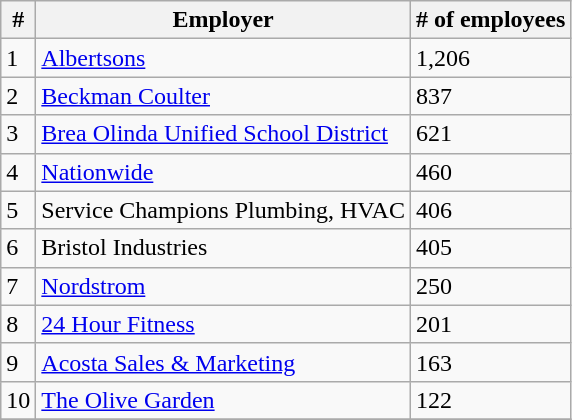<table class="wikitable">
<tr>
<th>#</th>
<th>Employer</th>
<th># of employees</th>
</tr>
<tr>
<td>1</td>
<td><a href='#'>Albertsons</a></td>
<td>1,206</td>
</tr>
<tr>
<td>2</td>
<td><a href='#'>Beckman Coulter</a></td>
<td>837</td>
</tr>
<tr>
<td>3</td>
<td><a href='#'>Brea Olinda Unified School District</a></td>
<td>621</td>
</tr>
<tr>
<td>4</td>
<td><a href='#'>Nationwide</a></td>
<td>460</td>
</tr>
<tr>
<td>5</td>
<td>Service Champions Plumbing, HVAC</td>
<td>406</td>
</tr>
<tr>
<td>6</td>
<td>Bristol Industries</td>
<td>405</td>
</tr>
<tr>
<td>7</td>
<td><a href='#'>Nordstrom</a></td>
<td>250</td>
</tr>
<tr>
<td>8</td>
<td><a href='#'>24 Hour Fitness</a></td>
<td>201</td>
</tr>
<tr>
<td>9</td>
<td><a href='#'>Acosta Sales & Marketing</a></td>
<td>163</td>
</tr>
<tr>
<td>10</td>
<td><a href='#'>The Olive Garden</a></td>
<td>122</td>
</tr>
<tr>
</tr>
</table>
